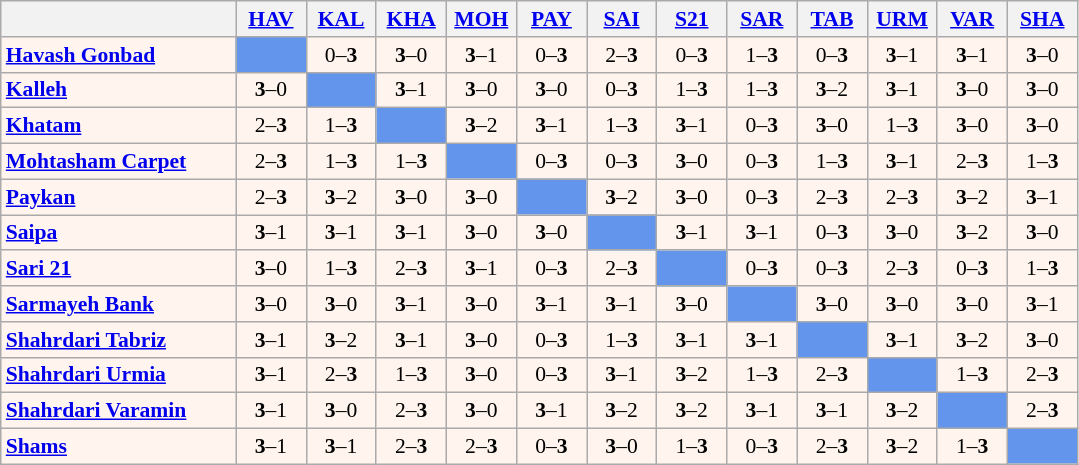<table cellspacing="0" cellpadding="3" style="background-color: #fff5ee; font-size: 90%; text-align: center" class="wikitable">
<tr>
<th width=150></th>
<th width=40><a href='#'>HAV</a></th>
<th width=40><a href='#'>KAL</a></th>
<th width=40><a href='#'>KHA</a></th>
<th width=40><a href='#'>MOH</a></th>
<th width=40><a href='#'>PAY</a></th>
<th width=40><a href='#'>SAI</a></th>
<th width=40><a href='#'>S21</a></th>
<th width=40><a href='#'>SAR</a></th>
<th width=40><a href='#'>TAB</a></th>
<th width=40><a href='#'>URM</a></th>
<th width=40><a href='#'>VAR</a></th>
<th width=40><a href='#'>SHA</a></th>
</tr>
<tr>
<td align=left><strong><a href='#'>Havash Gonbad</a></strong></td>
<td bgcolor="#6495ed"></td>
<td>0–<strong>3</strong></td>
<td><strong>3</strong>–0</td>
<td><strong>3</strong>–1</td>
<td>0–<strong>3</strong></td>
<td>2–<strong>3</strong></td>
<td>0–<strong>3</strong></td>
<td>1–<strong>3</strong></td>
<td>0–<strong>3</strong></td>
<td><strong>3</strong>–1</td>
<td><strong>3</strong>–1</td>
<td><strong>3</strong>–0</td>
</tr>
<tr>
<td align=left><strong><a href='#'>Kalleh</a></strong></td>
<td><strong>3</strong>–0</td>
<td bgcolor="#6495ed"></td>
<td><strong>3</strong>–1</td>
<td><strong>3</strong>–0</td>
<td><strong>3</strong>–0</td>
<td>0–<strong>3</strong></td>
<td>1–<strong>3</strong></td>
<td>1–<strong>3</strong></td>
<td><strong>3</strong>–2</td>
<td><strong>3</strong>–1</td>
<td><strong>3</strong>–0</td>
<td><strong>3</strong>–0</td>
</tr>
<tr>
<td align=left><strong><a href='#'>Khatam</a></strong></td>
<td>2–<strong>3</strong></td>
<td>1–<strong>3</strong></td>
<td bgcolor="#6495ed"></td>
<td><strong>3</strong>–2</td>
<td><strong>3</strong>–1</td>
<td>1–<strong>3</strong></td>
<td><strong>3</strong>–1</td>
<td>0–<strong>3</strong></td>
<td><strong>3</strong>–0</td>
<td>1–<strong>3</strong></td>
<td><strong>3</strong>–0</td>
<td><strong>3</strong>–0</td>
</tr>
<tr>
<td align=left><strong><a href='#'>Mohtasham Carpet</a></strong></td>
<td>2–<strong>3</strong></td>
<td>1–<strong>3</strong></td>
<td>1–<strong>3</strong></td>
<td bgcolor="#6495ed"></td>
<td>0–<strong>3</strong></td>
<td>0–<strong>3</strong></td>
<td><strong>3</strong>–0</td>
<td>0–<strong>3</strong></td>
<td>1–<strong>3</strong></td>
<td><strong>3</strong>–1</td>
<td>2–<strong>3</strong></td>
<td>1–<strong>3</strong></td>
</tr>
<tr>
<td align=left><strong><a href='#'>Paykan</a></strong></td>
<td>2–<strong>3</strong></td>
<td><strong>3</strong>–2</td>
<td><strong>3</strong>–0</td>
<td><strong>3</strong>–0</td>
<td bgcolor="#6495ed"></td>
<td><strong>3</strong>–2</td>
<td><strong>3</strong>–0</td>
<td>0–<strong>3</strong></td>
<td>2–<strong>3</strong></td>
<td>2–<strong>3</strong></td>
<td><strong>3</strong>–2</td>
<td><strong>3</strong>–1</td>
</tr>
<tr>
<td align=left><strong><a href='#'>Saipa</a></strong></td>
<td><strong>3</strong>–1</td>
<td><strong>3</strong>–1</td>
<td><strong>3</strong>–1</td>
<td><strong>3</strong>–0</td>
<td><strong>3</strong>–0</td>
<td bgcolor="#6495ed"></td>
<td><strong>3</strong>–1</td>
<td><strong>3</strong>–1</td>
<td>0–<strong>3</strong></td>
<td><strong>3</strong>–0</td>
<td><strong>3</strong>–2</td>
<td><strong>3</strong>–0</td>
</tr>
<tr>
<td align=left><strong><a href='#'>Sari 21</a></strong></td>
<td><strong>3</strong>–0</td>
<td>1–<strong>3</strong></td>
<td>2–<strong>3</strong></td>
<td><strong>3</strong>–1</td>
<td>0–<strong>3</strong></td>
<td>2–<strong>3</strong></td>
<td bgcolor="#6495ed"></td>
<td>0–<strong>3</strong></td>
<td>0–<strong>3</strong></td>
<td>2–<strong>3</strong></td>
<td>0–<strong>3</strong></td>
<td>1–<strong>3</strong></td>
</tr>
<tr>
<td align=left><strong><a href='#'>Sarmayeh Bank</a></strong></td>
<td><strong>3</strong>–0</td>
<td><strong>3</strong>–0</td>
<td><strong>3</strong>–1</td>
<td><strong>3</strong>–0</td>
<td><strong>3</strong>–1</td>
<td><strong>3</strong>–1</td>
<td><strong>3</strong>–0</td>
<td bgcolor="#6495ed"></td>
<td><strong>3</strong>–0</td>
<td><strong>3</strong>–0</td>
<td><strong>3</strong>–0</td>
<td><strong>3</strong>–1</td>
</tr>
<tr>
<td align=left><strong><a href='#'>Shahrdari Tabriz</a></strong></td>
<td><strong>3</strong>–1</td>
<td><strong>3</strong>–2</td>
<td><strong>3</strong>–1</td>
<td><strong>3</strong>–0</td>
<td>0–<strong>3</strong></td>
<td>1–<strong>3</strong></td>
<td><strong>3</strong>–1</td>
<td><strong>3</strong>–1</td>
<td bgcolor="#6495ed"></td>
<td><strong>3</strong>–1</td>
<td><strong>3</strong>–2</td>
<td><strong>3</strong>–0</td>
</tr>
<tr>
<td align=left><strong><a href='#'>Shahrdari Urmia</a></strong></td>
<td><strong>3</strong>–1</td>
<td>2–<strong>3</strong></td>
<td>1–<strong>3</strong></td>
<td><strong>3</strong>–0</td>
<td>0–<strong>3</strong></td>
<td><strong>3</strong>–1</td>
<td><strong>3</strong>–2</td>
<td>1–<strong>3</strong></td>
<td>2–<strong>3</strong></td>
<td bgcolor="#6495ed"></td>
<td>1–<strong>3</strong></td>
<td>2–<strong>3</strong></td>
</tr>
<tr>
<td align=left><strong><a href='#'>Shahrdari Varamin</a></strong></td>
<td><strong>3</strong>–1</td>
<td><strong>3</strong>–0</td>
<td>2–<strong>3</strong></td>
<td><strong>3</strong>–0</td>
<td><strong>3</strong>–1</td>
<td><strong>3</strong>–2</td>
<td><strong>3</strong>–2</td>
<td><strong>3</strong>–1</td>
<td><strong>3</strong>–1</td>
<td><strong>3</strong>–2</td>
<td bgcolor="#6495ed"></td>
<td>2–<strong>3</strong></td>
</tr>
<tr>
<td align=left><strong><a href='#'>Shams</a></strong></td>
<td><strong>3</strong>–1</td>
<td><strong>3</strong>–1</td>
<td>2–<strong>3</strong></td>
<td>2–<strong>3</strong></td>
<td>0–<strong>3</strong></td>
<td><strong>3</strong>–0</td>
<td>1–<strong>3</strong></td>
<td>0–<strong>3</strong></td>
<td>2–<strong>3</strong></td>
<td><strong>3</strong>–2</td>
<td>1–<strong>3</strong></td>
<td bgcolor="#6495ed"></td>
</tr>
</table>
